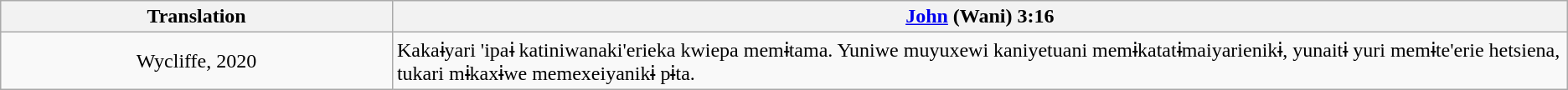<table class="wikitable">
<tr>
<th align="center" width="25%">Translation</th>
<th><a href='#'>John</a> (Wani) 3:16</th>
</tr>
<tr>
<td align="center">Wycliffe, 2020</td>
<td>Kakaɨyari 'ipaɨ katiniwanaki'erieka kwiepa memɨtama. Yuniwe muyuxewi kaniyetuani memɨkatatɨmaiyarienikɨ, yunaitɨ yuri memɨte'erie hetsiena, tukari mɨkaxɨwe memexeiyanikɨ pɨta.</td>
</tr>
</table>
